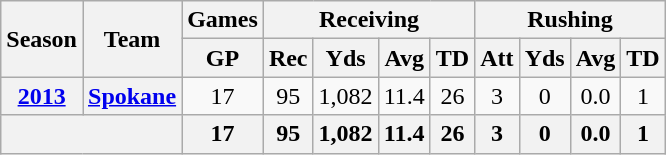<table class="wikitable" style="text-align:center">
<tr>
<th rowspan="2">Season</th>
<th rowspan="2">Team</th>
<th colspan="1">Games</th>
<th colspan="4">Receiving</th>
<th colspan="4">Rushing</th>
</tr>
<tr>
<th>GP</th>
<th>Rec</th>
<th>Yds</th>
<th>Avg</th>
<th>TD</th>
<th>Att</th>
<th>Yds</th>
<th>Avg</th>
<th>TD</th>
</tr>
<tr>
<th><a href='#'>2013</a></th>
<th><a href='#'>Spokane</a></th>
<td>17</td>
<td>95</td>
<td>1,082</td>
<td>11.4</td>
<td>26</td>
<td>3</td>
<td>0</td>
<td>0.0</td>
<td>1</td>
</tr>
<tr>
<th colspan="2"></th>
<th>17</th>
<th>95</th>
<th>1,082</th>
<th>11.4</th>
<th>26</th>
<th>3</th>
<th>0</th>
<th>0.0</th>
<th>1</th>
</tr>
</table>
